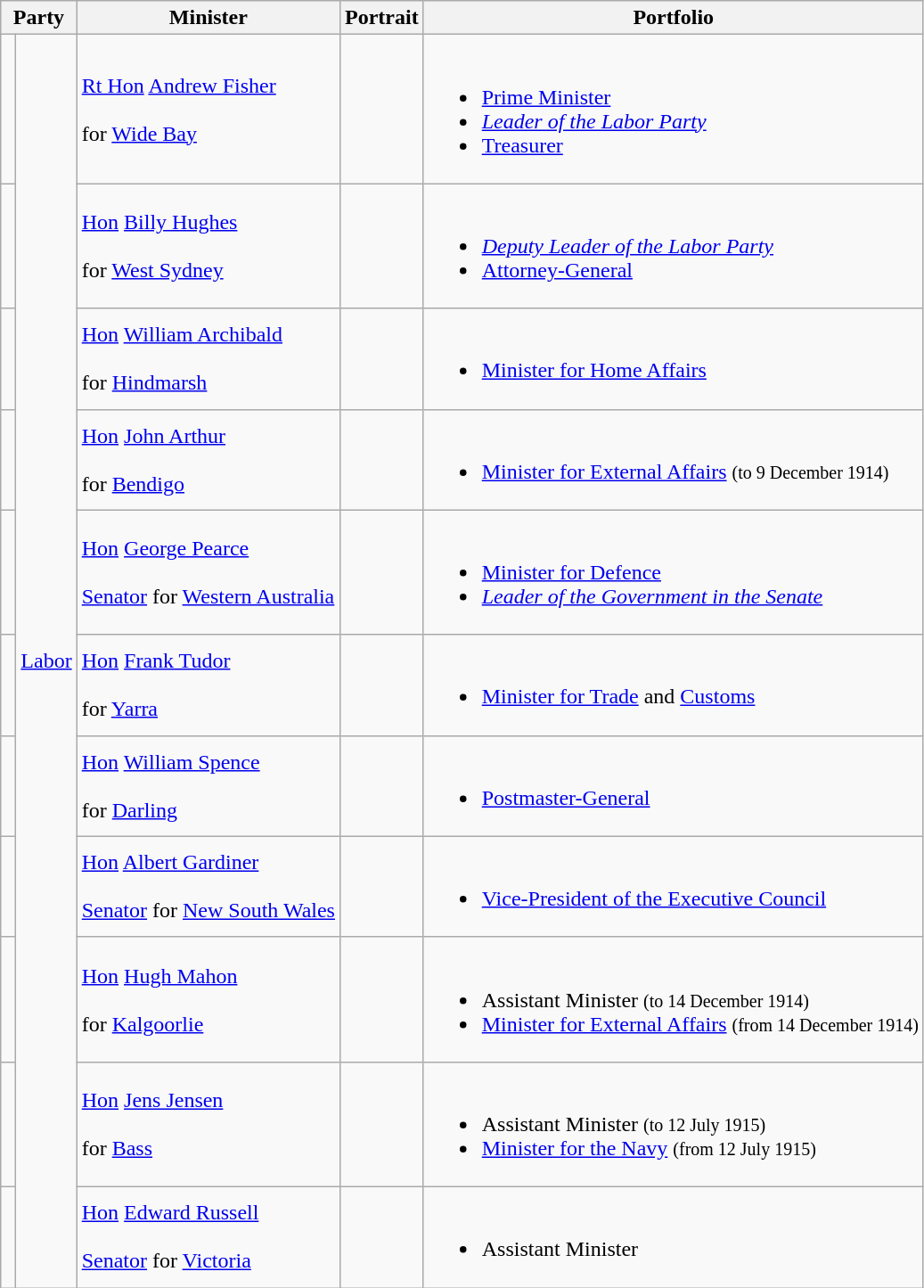<table class="wikitable sortable">
<tr>
<th colspan="2">Party</th>
<th>Minister</th>
<th>Portrait</th>
<th>Portfolio</th>
</tr>
<tr>
<td> </td>
<td rowspan=11><a href='#'>Labor</a></td>
<td><a href='#'>Rt Hon</a> <a href='#'>Andrew Fisher</a> <br><br> for <a href='#'>Wide Bay</a> <br></td>
<td></td>
<td><br><ul><li><a href='#'>Prime Minister</a></li><li><em><a href='#'>Leader of the Labor Party</a></em></li><li><a href='#'>Treasurer</a></li></ul></td>
</tr>
<tr>
<td> </td>
<td><a href='#'>Hon</a> <a href='#'>Billy Hughes</a>  <br><br> for <a href='#'>West Sydney</a> <br></td>
<td></td>
<td><br><ul><li><em><a href='#'>Deputy Leader of the Labor Party</a></em></li><li><a href='#'>Attorney-General</a></li></ul></td>
</tr>
<tr>
<td> </td>
<td><a href='#'>Hon</a> <a href='#'>William Archibald</a> <br><br> for <a href='#'>Hindmarsh</a> <br></td>
<td></td>
<td><br><ul><li><a href='#'>Minister for Home Affairs</a></li></ul></td>
</tr>
<tr>
<td> </td>
<td><a href='#'>Hon</a> <a href='#'>John Arthur</a> <br><br> for <a href='#'>Bendigo</a> <br></td>
<td></td>
<td><br><ul><li><a href='#'>Minister for External Affairs</a> <small>(to 9 December 1914)</small></li></ul></td>
</tr>
<tr>
<td> </td>
<td><a href='#'>Hon</a> <a href='#'>George Pearce</a> <br><br><a href='#'>Senator</a> for <a href='#'>Western Australia</a> <br></td>
<td></td>
<td><br><ul><li><a href='#'>Minister for Defence</a></li><li><em><a href='#'>Leader of the Government in the Senate</a></em></li></ul></td>
</tr>
<tr>
<td> </td>
<td><a href='#'>Hon</a> <a href='#'>Frank Tudor</a> <br><br> for <a href='#'>Yarra</a> <br></td>
<td></td>
<td><br><ul><li><a href='#'>Minister for Trade</a> and <a href='#'>Customs</a></li></ul></td>
</tr>
<tr>
<td> </td>
<td><a href='#'>Hon</a> <a href='#'>William Spence</a> <br><br> for <a href='#'>Darling</a> <br></td>
<td></td>
<td><br><ul><li><a href='#'>Postmaster-General</a></li></ul></td>
</tr>
<tr>
<td> </td>
<td><a href='#'>Hon</a> <a href='#'>Albert Gardiner</a> <br><br><a href='#'>Senator</a> for <a href='#'>New South Wales</a> <br></td>
<td></td>
<td><br><ul><li><a href='#'>Vice-President of the Executive Council</a></li></ul></td>
</tr>
<tr>
<td> </td>
<td><a href='#'>Hon</a> <a href='#'>Hugh Mahon</a> <br><br> for <a href='#'>Kalgoorlie</a> <br></td>
<td></td>
<td><br><ul><li>Assistant Minister <small>(to 14 December 1914)</small></li><li><a href='#'>Minister for External Affairs</a> <small>(from 14 December 1914)</small></li></ul></td>
</tr>
<tr>
<td> </td>
<td><a href='#'>Hon</a> <a href='#'>Jens Jensen</a> <br><br> for <a href='#'>Bass</a> <br></td>
<td></td>
<td><br><ul><li>Assistant Minister <small>(to 12 July 1915)</small></li><li><a href='#'>Minister for the Navy</a> <small>(from 12 July 1915)</small></li></ul></td>
</tr>
<tr>
<td> </td>
<td><a href='#'>Hon</a> <a href='#'>Edward Russell</a> <br><br><a href='#'>Senator</a> for <a href='#'>Victoria</a> <br></td>
<td></td>
<td><br><ul><li>Assistant Minister</li></ul></td>
</tr>
</table>
